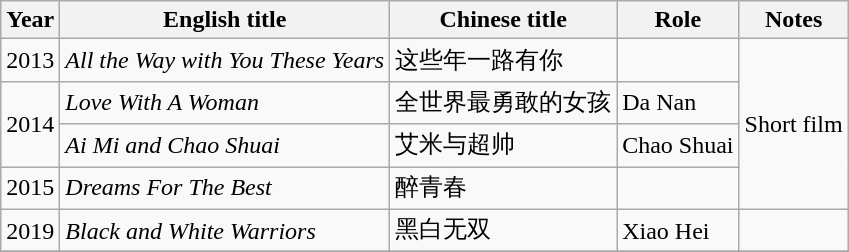<table class="wikitable">
<tr>
<th>Year</th>
<th>English title</th>
<th>Chinese title</th>
<th>Role</th>
<th>Notes</th>
</tr>
<tr>
<td>2013</td>
<td><em>All the Way with You These Years</em></td>
<td>这些年一路有你</td>
<td></td>
<td rowspan=4>Short film</td>
</tr>
<tr>
<td rowspan=2>2014</td>
<td><em>Love With A Woman</em></td>
<td>全世界最勇敢的女孩</td>
<td>Da Nan</td>
</tr>
<tr>
<td><em>Ai Mi and Chao Shuai</em></td>
<td>艾米与超帅</td>
<td>Chao Shuai</td>
</tr>
<tr>
<td>2015</td>
<td><em>Dreams For The Best</em></td>
<td>醉青春</td>
<td></td>
</tr>
<tr>
<td>2019</td>
<td><em>Black and White Warriors </em></td>
<td>黑白无双</td>
<td>Xiao Hei</td>
<td></td>
</tr>
<tr>
</tr>
</table>
